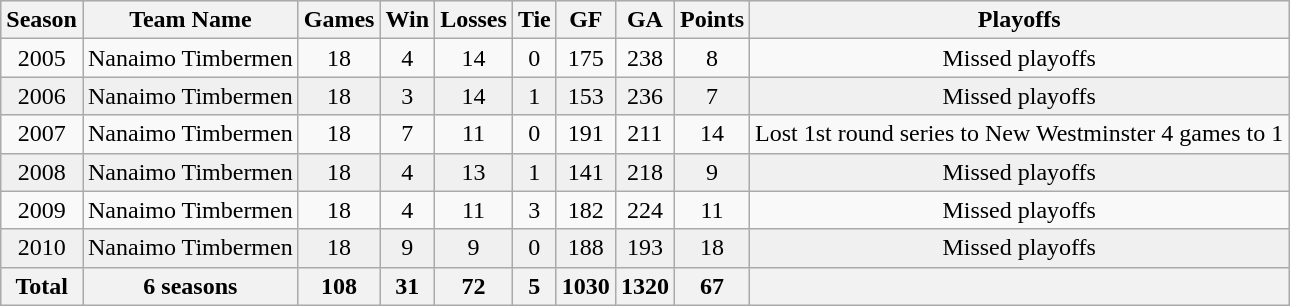<table class="wikitable">
<tr align="center" bgcolor="#e0e0e0">
<th>Season</th>
<th>Team Name</th>
<th>Games</th>
<th>Win</th>
<th>Losses</th>
<th>Tie</th>
<th>GF</th>
<th>GA</th>
<th>Points</th>
<th>Playoffs</th>
</tr>
<tr align="center">
<td>2005</td>
<td>Nanaimo Timbermen</td>
<td>18</td>
<td>4</td>
<td>14</td>
<td>0</td>
<td>175</td>
<td>238</td>
<td>8</td>
<td>Missed playoffs</td>
</tr>
<tr align="center" bgcolor="#f0f0f0">
<td>2006</td>
<td>Nanaimo Timbermen</td>
<td>18</td>
<td>3</td>
<td>14</td>
<td>1</td>
<td>153</td>
<td>236</td>
<td>7</td>
<td>Missed playoffs</td>
</tr>
<tr align="center">
<td>2007</td>
<td>Nanaimo Timbermen</td>
<td>18</td>
<td>7</td>
<td>11</td>
<td>0</td>
<td>191</td>
<td>211</td>
<td>14</td>
<td>Lost 1st round series to New Westminster 4 games to 1</td>
</tr>
<tr align="center" bgcolor="#f0f0f0">
<td>2008</td>
<td>Nanaimo Timbermen</td>
<td>18</td>
<td>4</td>
<td>13</td>
<td>1</td>
<td>141</td>
<td>218</td>
<td>9</td>
<td>Missed playoffs</td>
</tr>
<tr align="center">
<td>2009</td>
<td>Nanaimo Timbermen</td>
<td>18</td>
<td>4</td>
<td>11</td>
<td>3</td>
<td>182</td>
<td>224</td>
<td>11</td>
<td>Missed playoffs</td>
</tr>
<tr align="center" bgcolor="#f0f0f0">
<td>2010</td>
<td>Nanaimo Timbermen</td>
<td>18</td>
<td>9</td>
<td>9</td>
<td>0</td>
<td>188</td>
<td>193</td>
<td>18</td>
<td>Missed playoffs</td>
</tr>
<tr align="center" bgcolor="#e0e0e0">
<th>Total</th>
<th>6 seasons</th>
<th>108</th>
<th>31</th>
<th>72</th>
<th>5</th>
<th>1030</th>
<th>1320</th>
<th>67</th>
<th> </th>
</tr>
</table>
